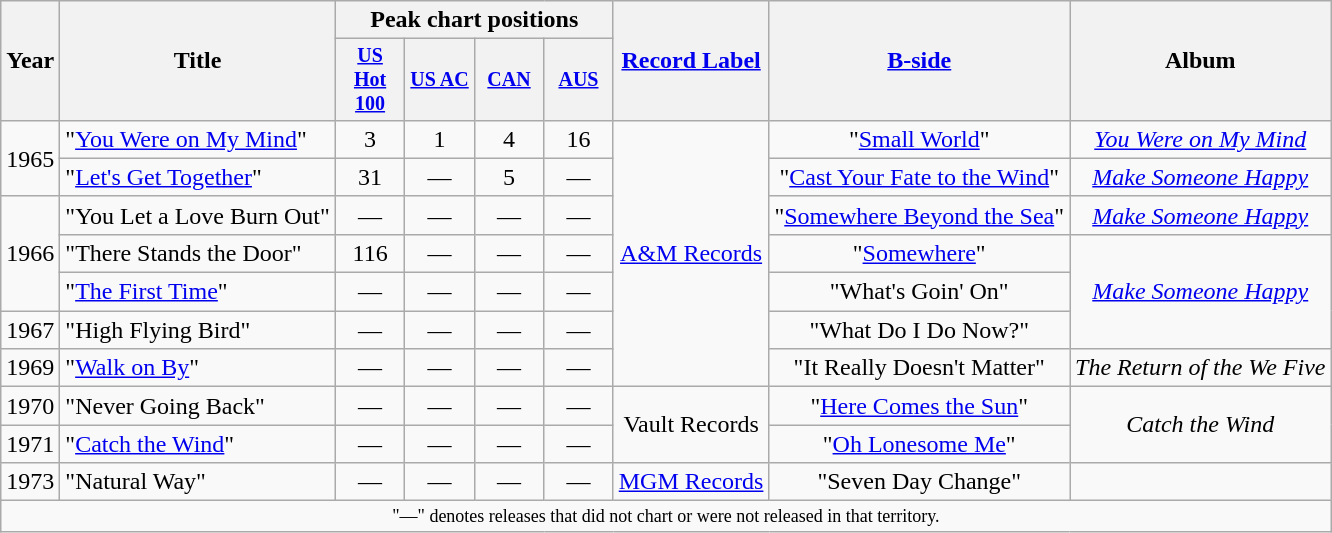<table class="wikitable" style=text-align:center;>
<tr>
<th rowspan="2">Year</th>
<th rowspan="2">Title</th>
<th colspan="4">Peak chart positions</th>
<th rowspan="2"><a href='#'>Record Label</a></th>
<th rowspan="2"><a href='#'>B-side</a></th>
<th rowspan="2">Album</th>
</tr>
<tr style="font-size:smaller;">
<th align=centre width=40><a href='#'>US Hot 100</a><br></th>
<th align=centre width=40><a href='#'>US AC</a></th>
<th align=centre width=40><a href='#'>CAN</a></th>
<th align=centre width=40><a href='#'>AUS</a></th>
</tr>
<tr>
<td rowspan="2">1965</td>
<td align=left>"<a href='#'>You Were on My Mind</a>"</td>
<td>3</td>
<td>1</td>
<td>4</td>
<td>16</td>
<td rowspan="7"><a href='#'>A&M Records</a></td>
<td>"<a href='#'>Small World</a>"</td>
<td><em><a href='#'>You Were on My Mind</a></em></td>
</tr>
<tr>
<td align=left>"<a href='#'>Let's Get Together</a>"</td>
<td>31</td>
<td>—</td>
<td>5</td>
<td>—</td>
<td>"<a href='#'>Cast Your Fate to the Wind</a>"</td>
<td><em><a href='#'>Make Someone Happy</a></em></td>
</tr>
<tr>
<td rowspan="3">1966</td>
<td align=left>"You Let a Love Burn Out"</td>
<td>—</td>
<td>—</td>
<td>—</td>
<td>—</td>
<td>"<a href='#'>Somewhere Beyond the Sea</a>"</td>
<td><em><a href='#'>Make Someone Happy</a></em></td>
</tr>
<tr>
<td align=left>"There Stands the Door"</td>
<td>116</td>
<td>—</td>
<td>—</td>
<td>—</td>
<td>"<a href='#'>Somewhere</a>"</td>
<td rowspan="3"><em><a href='#'>Make Someone Happy</a></em></td>
</tr>
<tr>
<td align=left>"<a href='#'>The First Time</a>"</td>
<td>—</td>
<td>—</td>
<td>—</td>
<td>—</td>
<td>"What's Goin' On"</td>
</tr>
<tr>
<td>1967</td>
<td align=left>"High Flying Bird"</td>
<td>—</td>
<td>—</td>
<td>—</td>
<td>—</td>
<td>"What Do I Do Now?"</td>
</tr>
<tr>
<td>1969</td>
<td align=left>"<a href='#'>Walk on By</a>"</td>
<td>—</td>
<td>—</td>
<td>—</td>
<td>—</td>
<td>"It Really Doesn't Matter"</td>
<td><em>The Return of the We Five</em></td>
</tr>
<tr>
<td>1970</td>
<td align=left>"Never Going Back"</td>
<td>—</td>
<td>—</td>
<td>—</td>
<td>—</td>
<td rowspan="2">Vault Records</td>
<td>"<a href='#'>Here Comes the Sun</a>"</td>
<td rowspan="2"><em>Catch the Wind</em></td>
</tr>
<tr>
<td>1971</td>
<td align=left>"<a href='#'>Catch the Wind</a>"</td>
<td>—</td>
<td>—</td>
<td>—</td>
<td>—</td>
<td>"<a href='#'>Oh Lonesome Me</a>"</td>
</tr>
<tr>
<td>1973</td>
<td align=left>"Natural Way"</td>
<td>—</td>
<td>—</td>
<td>—</td>
<td>—</td>
<td><a href='#'>MGM Records</a></td>
<td>"Seven Day Change"</td>
</tr>
<tr>
<td colspan="11" style="text-align:center; font-size:9pt;">"—" denotes releases that did not chart or were not released in that territory.</td>
</tr>
</table>
